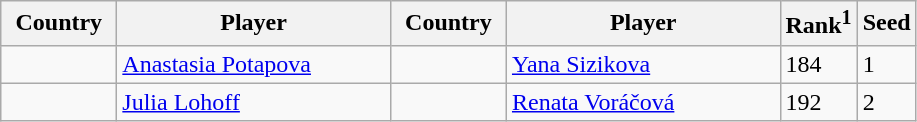<table class="sortable wikitable">
<tr>
<th width="70">Country</th>
<th width="175">Player</th>
<th width="70">Country</th>
<th width="175">Player</th>
<th>Rank<sup>1</sup></th>
<th>Seed</th>
</tr>
<tr>
<td></td>
<td><a href='#'>Anastasia Potapova</a></td>
<td></td>
<td><a href='#'>Yana Sizikova</a></td>
<td>184</td>
<td>1</td>
</tr>
<tr>
<td></td>
<td><a href='#'>Julia Lohoff</a></td>
<td></td>
<td><a href='#'>Renata Voráčová</a></td>
<td>192</td>
<td>2</td>
</tr>
</table>
